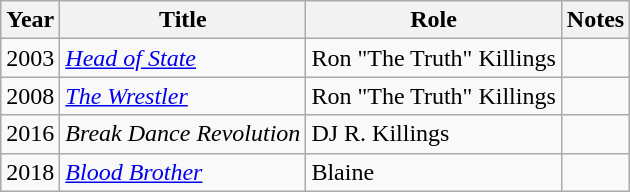<table class="wikitable sortable">
<tr>
<th>Year</th>
<th>Title</th>
<th>Role</th>
<th class="unsortable">Notes</th>
</tr>
<tr>
<td>2003</td>
<td><em><a href='#'>Head of State</a></em></td>
<td>Ron "The Truth" Killings</td>
<td></td>
</tr>
<tr>
<td>2008</td>
<td><em><a href='#'>The Wrestler</a></em></td>
<td>Ron "The Truth" Killings</td>
<td></td>
</tr>
<tr>
<td>2016</td>
<td><em>Break Dance Revolution</em></td>
<td>DJ R. Killings</td>
<td></td>
</tr>
<tr>
<td>2018</td>
<td><em><a href='#'>Blood Brother</a></em></td>
<td>Blaine</td>
<td></td>
</tr>
</table>
